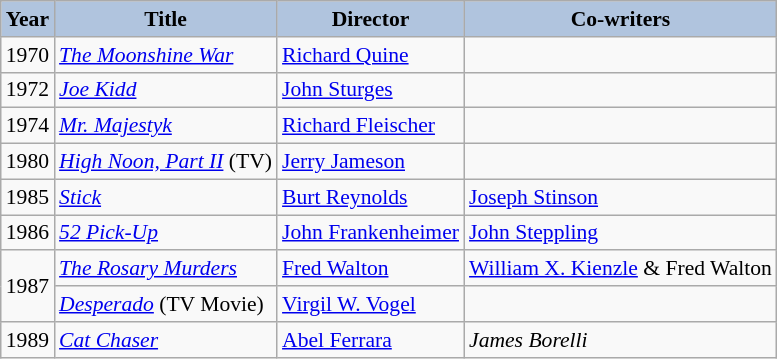<table class="wikitable" style="font-size:90%">
<tr style="text-align:center;">
<th style="background:#B0C4DE;">Year</th>
<th style="background:#B0C4DE;">Title</th>
<th style="background:#B0C4DE;">Director</th>
<th style="background:#B0C4DE;">Co-writers</th>
</tr>
<tr>
<td>1970</td>
<td><em><a href='#'>The Moonshine War</a></em></td>
<td><a href='#'>Richard Quine</a></td>
<td></td>
</tr>
<tr>
<td>1972</td>
<td><em><a href='#'>Joe Kidd</a></em></td>
<td><a href='#'>John Sturges</a></td>
<td></td>
</tr>
<tr>
<td>1974</td>
<td><em><a href='#'>Mr. Majestyk</a></em></td>
<td><a href='#'>Richard Fleischer</a></td>
<td></td>
</tr>
<tr>
<td>1980</td>
<td><em><a href='#'>High Noon, Part II</a></em> (TV)</td>
<td><a href='#'>Jerry Jameson</a></td>
<td></td>
</tr>
<tr>
<td>1985</td>
<td><em><a href='#'>Stick</a></em></td>
<td><a href='#'>Burt Reynolds</a></td>
<td><a href='#'>Joseph Stinson</a></td>
</tr>
<tr>
<td>1986</td>
<td><em><a href='#'>52 Pick-Up</a></em></td>
<td><a href='#'>John Frankenheimer</a></td>
<td><a href='#'>John Steppling</a></td>
</tr>
<tr>
<td rowspan="2">1987</td>
<td><em><a href='#'>The Rosary Murders</a></em></td>
<td><a href='#'>Fred Walton</a></td>
<td><a href='#'>William X. Kienzle</a> & Fred Walton</td>
</tr>
<tr>
<td><em><a href='#'>Desperado</a></em> (TV Movie)</td>
<td><a href='#'>Virgil W. Vogel</a></td>
<td></td>
</tr>
<tr>
<td>1989</td>
<td><em><a href='#'>Cat Chaser</a></em></td>
<td><a href='#'>Abel Ferrara</a></td>
<td><em>James Borelli</em></td>
</tr>
</table>
